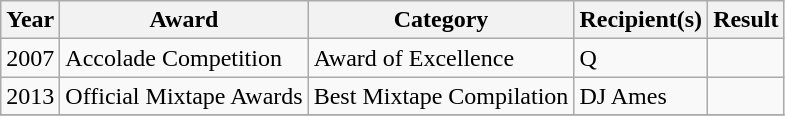<table class="wikitable sortable">
<tr>
<th>Year</th>
<th>Award</th>
<th>Category</th>
<th>Recipient(s)</th>
<th>Result</th>
</tr>
<tr>
<td rowspan="1">2007</td>
<td>Accolade Competition</td>
<td>Award of Excellence</td>
<td>Q</td>
<td></td>
</tr>
<tr>
<td rowspan="1">2013</td>
<td>Official Mixtape Awards</td>
<td>Best Mixtape Compilation</td>
<td>DJ Ames</td>
<td></td>
</tr>
<tr>
</tr>
</table>
